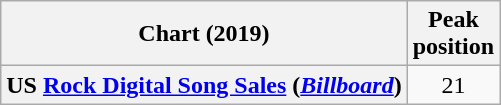<table class="wikitable plainrowheaders" style="text-align:center">
<tr>
<th scope="col">Chart (2019)</th>
<th scope="col">Peak<br>position</th>
</tr>
<tr>
<th scope="row">US <a href='#'>Rock Digital Song Sales</a> (<em><a href='#'>Billboard</a></em>)</th>
<td>21</td>
</tr>
</table>
